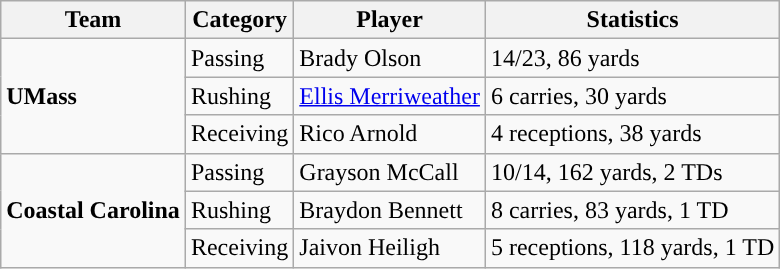<table class="wikitable" style="float: left;">
<tr>
<th>Team</th>
<th>Category</th>
<th>Player</th>
<th>Statistics</th>
</tr>
<tr>
<td rowspan=3><strong>UMass</strong></td>
<td>Passing</td>
<td>Brady Olson</td>
<td>14/23, 86 yards</td>
</tr>
<tr>
<td>Rushing</td>
<td><a href='#'>Ellis Merriweather</a></td>
<td>6 carries, 30 yards</td>
</tr>
<tr>
<td>Receiving</td>
<td>Rico Arnold</td>
<td>4 receptions, 38 yards</td>
</tr>
<tr>
<td rowspan=3><strong>Coastal Carolina</strong></td>
<td>Passing</td>
<td>Grayson McCall</td>
<td>10/14, 162 yards, 2 TDs</td>
</tr>
<tr>
<td>Rushing</td>
<td>Braydon Bennett</td>
<td>8 carries, 83 yards, 1 TD</td>
</tr>
<tr>
<td>Receiving</td>
<td>Jaivon Heiligh</td>
<td>5 receptions, 118 yards, 1 TD</td>
</tr>
</table>
